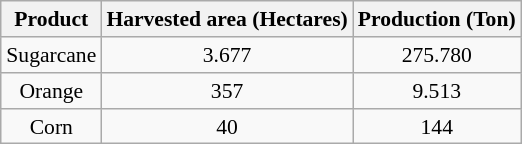<table class="wikitable" style="font-size: 90%; float:right; margin:1em; border-collapse:border; text-align:center;">
<tr>
<th><strong>Product</strong></th>
<th><strong>Harvested area (Hectares)</strong></th>
<th><strong>Production (Ton)</strong></th>
</tr>
<tr>
<td>Sugarcane</td>
<td>3.677</td>
<td>275.780</td>
</tr>
<tr>
<td>Orange</td>
<td>357</td>
<td>9.513</td>
</tr>
<tr>
<td>Corn</td>
<td>40</td>
<td>144</td>
</tr>
</table>
